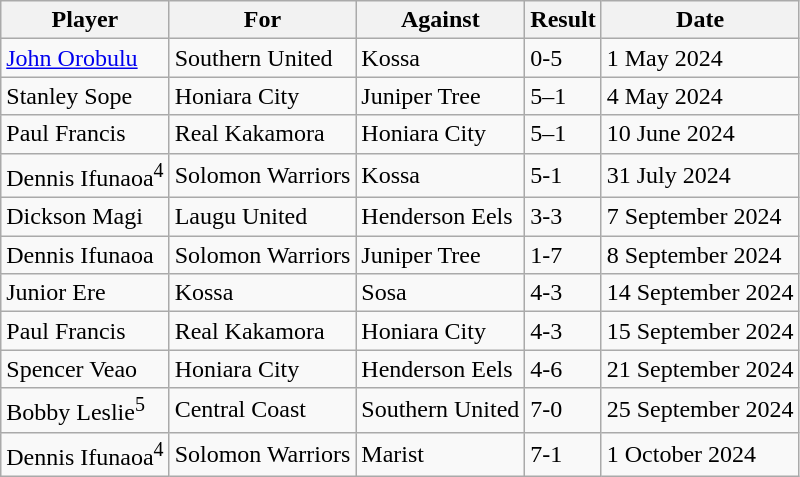<table class="wikitable sortable">
<tr>
<th>Player</th>
<th>For</th>
<th>Against</th>
<th>Result</th>
<th>Date</th>
</tr>
<tr>
<td> <a href='#'>John Orobulu</a></td>
<td>Southern United</td>
<td>Kossa</td>
<td>0-5</td>
<td>1 May 2024</td>
</tr>
<tr>
<td> Stanley Sope</td>
<td>Honiara City</td>
<td>Juniper Tree</td>
<td>5–1</td>
<td>4 May 2024</td>
</tr>
<tr>
<td> Paul Francis</td>
<td>Real Kakamora</td>
<td>Honiara City</td>
<td>5–1</td>
<td>10 June 2024</td>
</tr>
<tr>
<td> Dennis Ifunaoa<sup>4</sup></td>
<td>Solomon Warriors</td>
<td>Kossa</td>
<td>5-1</td>
<td>31 July 2024</td>
</tr>
<tr>
<td> Dickson Magi</td>
<td>Laugu United</td>
<td>Henderson Eels</td>
<td>3-3</td>
<td>7 September 2024</td>
</tr>
<tr>
<td> Dennis Ifunaoa</td>
<td>Solomon Warriors</td>
<td>Juniper Tree</td>
<td>1-7</td>
<td>8 September 2024</td>
</tr>
<tr>
<td> Junior Ere</td>
<td>Kossa</td>
<td>Sosa</td>
<td>4-3</td>
<td>14 September 2024</td>
</tr>
<tr>
<td> Paul Francis</td>
<td>Real Kakamora</td>
<td>Honiara City</td>
<td>4-3</td>
<td>15 September 2024</td>
</tr>
<tr>
<td> Spencer Veao</td>
<td>Honiara City</td>
<td>Henderson Eels</td>
<td>4-6</td>
<td>21 September 2024</td>
</tr>
<tr>
<td> Bobby Leslie<sup>5</sup></td>
<td>Central Coast</td>
<td>Southern United</td>
<td>7-0</td>
<td>25 September 2024</td>
</tr>
<tr>
<td> Dennis Ifunaoa<sup>4</sup></td>
<td>Solomon Warriors</td>
<td>Marist</td>
<td>7-1</td>
<td>1 October 2024</td>
</tr>
</table>
